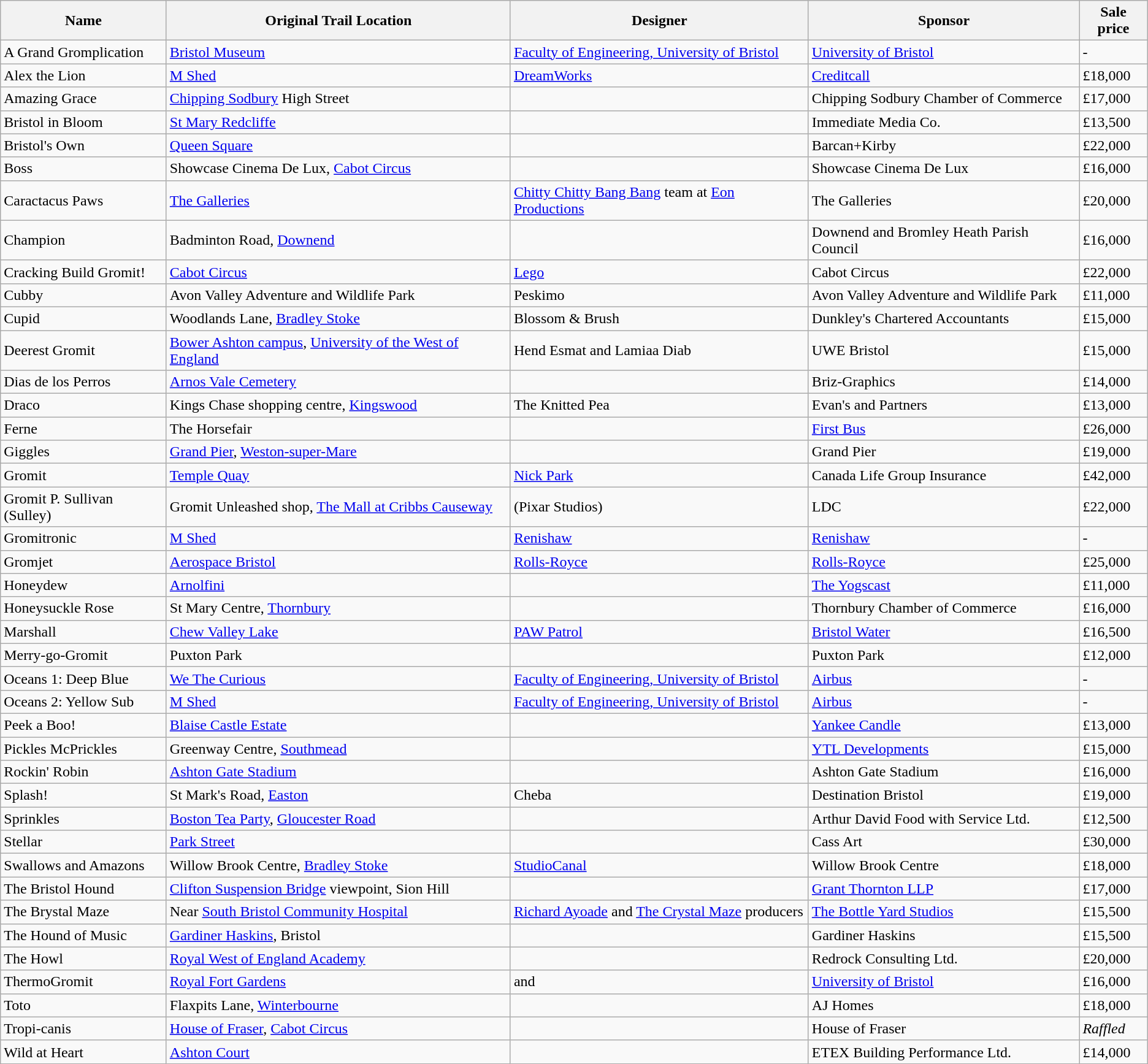<table class="wikitable sortable">
<tr>
<th>Name</th>
<th>Original Trail Location</th>
<th>Designer</th>
<th>Sponsor</th>
<th>Sale price</th>
</tr>
<tr>
<td>A Grand Gromplication</td>
<td><a href='#'>Bristol Museum</a></td>
<td><a href='#'>Faculty of Engineering, University of Bristol</a></td>
<td><a href='#'>University of Bristol</a></td>
<td>-</td>
</tr>
<tr>
<td>Alex the Lion</td>
<td><a href='#'>M Shed</a></td>
<td><a href='#'>DreamWorks</a></td>
<td><a href='#'>Creditcall</a></td>
<td>£18,000</td>
</tr>
<tr>
<td>Amazing Grace</td>
<td><a href='#'>Chipping Sodbury</a> High Street</td>
<td></td>
<td>Chipping Sodbury Chamber of Commerce</td>
<td>£17,000</td>
</tr>
<tr>
<td>Bristol in Bloom</td>
<td><a href='#'>St Mary Redcliffe</a></td>
<td></td>
<td>Immediate Media Co.</td>
<td>£13,500</td>
</tr>
<tr>
<td>Bristol's Own</td>
<td><a href='#'>Queen Square</a></td>
<td></td>
<td>Barcan+Kirby</td>
<td>£22,000</td>
</tr>
<tr>
<td>Boss</td>
<td>Showcase Cinema De Lux, <a href='#'>Cabot Circus</a></td>
<td></td>
<td>Showcase Cinema De Lux</td>
<td>£16,000</td>
</tr>
<tr>
<td>Caractacus Paws</td>
<td><a href='#'>The Galleries</a></td>
<td><a href='#'>Chitty Chitty Bang Bang</a> team at <a href='#'>Eon Productions</a></td>
<td>The Galleries</td>
<td>£20,000</td>
</tr>
<tr>
<td>Champion</td>
<td>Badminton Road, <a href='#'>Downend</a></td>
<td></td>
<td>Downend and Bromley Heath Parish Council</td>
<td>£16,000</td>
</tr>
<tr>
<td>Cracking Build Gromit!</td>
<td><a href='#'>Cabot Circus</a></td>
<td><a href='#'>Lego</a></td>
<td>Cabot Circus</td>
<td>£22,000</td>
</tr>
<tr>
<td>Cubby</td>
<td>Avon Valley Adventure and Wildlife Park</td>
<td>Peskimo</td>
<td>Avon Valley Adventure and Wildlife Park</td>
<td>£11,000</td>
</tr>
<tr>
<td>Cupid</td>
<td>Woodlands Lane, <a href='#'>Bradley Stoke</a></td>
<td>Blossom & Brush</td>
<td>Dunkley's Chartered Accountants</td>
<td>£15,000</td>
</tr>
<tr>
<td>Deerest Gromit</td>
<td><a href='#'>Bower Ashton campus</a>, <a href='#'>University of the West of England</a></td>
<td>Hend Esmat and Lamiaa Diab</td>
<td>UWE Bristol</td>
<td>£15,000</td>
</tr>
<tr>
<td>Dias de los Perros</td>
<td><a href='#'>Arnos Vale Cemetery</a></td>
<td></td>
<td>Briz-Graphics</td>
<td>£14,000</td>
</tr>
<tr>
<td>Draco</td>
<td>Kings Chase shopping centre, <a href='#'>Kingswood</a></td>
<td>The Knitted Pea</td>
<td>Evan's and Partners</td>
<td>£13,000</td>
</tr>
<tr>
<td>Ferne</td>
<td>The Horsefair</td>
<td></td>
<td><a href='#'>First Bus</a></td>
<td>£26,000</td>
</tr>
<tr>
<td>Giggles</td>
<td><a href='#'>Grand Pier</a>, <a href='#'>Weston-super-Mare</a></td>
<td></td>
<td>Grand Pier</td>
<td>£19,000</td>
</tr>
<tr>
<td>Gromit</td>
<td><a href='#'>Temple Quay</a></td>
<td><a href='#'>Nick Park</a></td>
<td>Canada Life Group Insurance</td>
<td>£42,000</td>
</tr>
<tr>
<td>Gromit P. Sullivan (Sulley)</td>
<td>Gromit Unleashed shop, <a href='#'>The Mall at Cribbs Causeway</a></td>
<td> (Pixar Studios)</td>
<td>LDC</td>
<td>£22,000</td>
</tr>
<tr>
<td>Gromitronic</td>
<td><a href='#'>M Shed</a></td>
<td><a href='#'>Renishaw</a></td>
<td><a href='#'>Renishaw</a></td>
<td>-</td>
</tr>
<tr>
<td>Gromjet</td>
<td><a href='#'>Aerospace Bristol</a></td>
<td><a href='#'>Rolls-Royce</a></td>
<td><a href='#'>Rolls-Royce</a></td>
<td>£25,000</td>
</tr>
<tr>
<td>Honeydew</td>
<td><a href='#'>Arnolfini</a></td>
<td></td>
<td><a href='#'>The Yogscast</a></td>
<td>£11,000</td>
</tr>
<tr>
<td>Honeysuckle Rose</td>
<td>St Mary Centre, <a href='#'>Thornbury</a></td>
<td></td>
<td>Thornbury Chamber of Commerce</td>
<td>£16,000</td>
</tr>
<tr>
<td>Marshall</td>
<td><a href='#'>Chew Valley Lake</a></td>
<td><a href='#'>PAW Patrol</a></td>
<td><a href='#'>Bristol Water</a></td>
<td>£16,500</td>
</tr>
<tr>
<td>Merry-go-Gromit</td>
<td>Puxton Park</td>
<td></td>
<td>Puxton Park</td>
<td>£12,000</td>
</tr>
<tr>
<td>Oceans 1: Deep Blue</td>
<td><a href='#'>We The Curious</a></td>
<td><a href='#'>Faculty of Engineering, University of Bristol</a></td>
<td><a href='#'>Airbus</a></td>
<td>-</td>
</tr>
<tr>
<td>Oceans 2: Yellow Sub</td>
<td><a href='#'>M Shed</a></td>
<td><a href='#'>Faculty of Engineering, University of Bristol</a></td>
<td><a href='#'>Airbus</a></td>
<td>-</td>
</tr>
<tr>
<td>Peek a Boo!</td>
<td><a href='#'>Blaise Castle Estate</a></td>
<td></td>
<td><a href='#'>Yankee Candle</a></td>
<td>£13,000</td>
</tr>
<tr>
<td>Pickles McPrickles</td>
<td>Greenway Centre, <a href='#'>Southmead</a></td>
<td></td>
<td><a href='#'>YTL Developments</a></td>
<td>£15,000</td>
</tr>
<tr>
<td>Rockin' Robin</td>
<td><a href='#'>Ashton Gate Stadium</a></td>
<td></td>
<td>Ashton Gate Stadium</td>
<td>£16,000</td>
</tr>
<tr>
<td>Splash!</td>
<td>St Mark's Road, <a href='#'>Easton</a></td>
<td>Cheba</td>
<td>Destination Bristol</td>
<td>£19,000</td>
</tr>
<tr>
<td>Sprinkles</td>
<td><a href='#'>Boston Tea Party</a>, <a href='#'>Gloucester Road</a></td>
<td></td>
<td>Arthur David Food with Service Ltd.</td>
<td>£12,500</td>
</tr>
<tr>
<td>Stellar</td>
<td><a href='#'>Park Street</a></td>
<td></td>
<td>Cass Art</td>
<td>£30,000</td>
</tr>
<tr>
<td>Swallows and Amazons</td>
<td>Willow Brook Centre, <a href='#'>Bradley Stoke</a></td>
<td><a href='#'>StudioCanal</a></td>
<td>Willow Brook Centre</td>
<td>£18,000</td>
</tr>
<tr>
<td>The Bristol Hound</td>
<td><a href='#'>Clifton Suspension Bridge</a> viewpoint, Sion Hill</td>
<td></td>
<td><a href='#'>Grant Thornton LLP</a></td>
<td>£17,000</td>
</tr>
<tr>
<td>The Brystal Maze</td>
<td>Near <a href='#'>South Bristol Community Hospital</a></td>
<td><a href='#'>Richard Ayoade</a> and <a href='#'>The Crystal Maze</a> producers</td>
<td><a href='#'>The Bottle Yard Studios</a></td>
<td>£15,500</td>
</tr>
<tr>
<td>The Hound of Music</td>
<td><a href='#'>Gardiner Haskins</a>, Bristol</td>
<td></td>
<td>Gardiner Haskins</td>
<td>£15,500</td>
</tr>
<tr>
<td>The Howl</td>
<td><a href='#'>Royal West of England Academy</a></td>
<td></td>
<td>Redrock Consulting Ltd.</td>
<td>£20,000</td>
</tr>
<tr>
<td>ThermoGromit</td>
<td><a href='#'>Royal Fort Gardens</a></td>
<td> and </td>
<td><a href='#'>University of Bristol</a></td>
<td>£16,000</td>
</tr>
<tr>
<td>Toto</td>
<td>Flaxpits Lane, <a href='#'>Winterbourne</a></td>
<td></td>
<td>AJ Homes</td>
<td>£18,000</td>
</tr>
<tr>
<td>Tropi-canis</td>
<td><a href='#'>House of Fraser</a>, <a href='#'>Cabot Circus</a></td>
<td></td>
<td>House of Fraser</td>
<td><em>Raffled</em></td>
</tr>
<tr>
<td>Wild at Heart</td>
<td><a href='#'>Ashton Court</a></td>
<td></td>
<td>ETEX Building Performance Ltd.</td>
<td>£14,000</td>
</tr>
</table>
